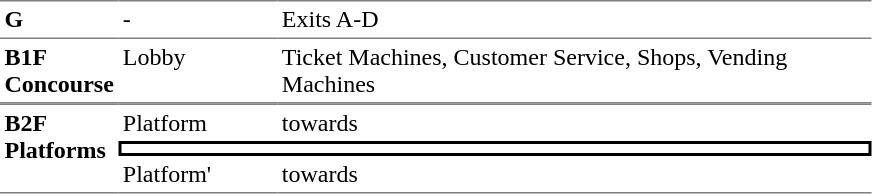<table table border=0 cellspacing=0 cellpadding=3>
<tr>
<td style="border-top:solid 1px gray;border-bottom:solid 1px gray" width=50 valign=top><strong>G</strong></td>
<td style="border-top:solid 1px gray;border-bottom:solid 1px gray;" width=100 valign=top>-</td>
<td style="border-top:solid 1px gray;border-bottom:solid 1px gray;" width=390 valign=top>Exits A-D</td>
</tr>
<tr>
<td style="border-bottom:solid 1px gray;" valign=top width=50><strong>B1F<br>Concourse</strong></td>
<td style="border-bottom:solid 1px gray;" valign=top width=100>Lobby</td>
<td style="border-bottom:solid 1px gray;" valign=top width=390>Ticket Machines, Customer Service, Shops, Vending Machines</td>
</tr>
<tr>
<td style="border-top:solid 1px gray;border-bottom:solid 1px gray" rowspan=3 valign=top><strong>B2F<br>Platforms</strong></td>
<td style="border-top:solid 1px gray" valign=top>Platform</td>
<td style="border-top:solid 1px gray" valign=top>  towards  </td>
</tr>
<tr>
<td style="border-right:solid 2px black;border-left:solid 2px black;border-top:solid 2px black;border-bottom:solid 2px black;text-align:center;" colspan=2></td>
</tr>
<tr>
<td style="border-bottom:solid 1px gray" valign=top>Platform'</td>
<td style="border-bottom:solid 1px gray" valign=top>  towards   </td>
</tr>
</table>
